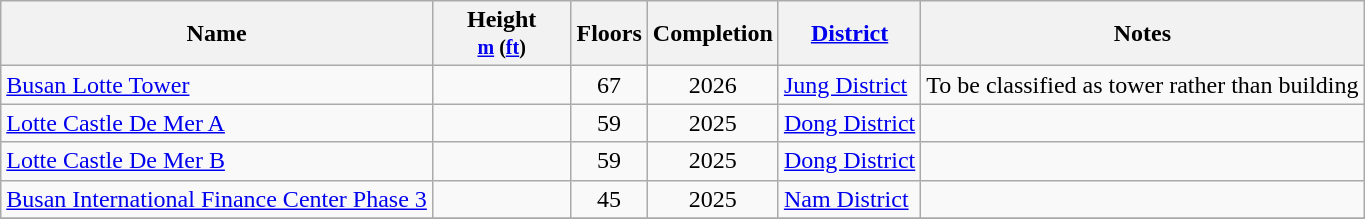<table class="wikitable sortable">
<tr>
<th>Name</th>
<th width="85px">Height<br><small><a href='#'>m</a> (<a href='#'>ft</a>)</small></th>
<th>Floors</th>
<th>Completion</th>
<th><a href='#'>District</a></th>
<th class="unsortable">Notes</th>
</tr>
<tr>
<td><a href='#'>Busan Lotte Tower</a></td>
<td align="center"></td>
<td align="center">67</td>
<td align="center">2026</td>
<td><a href='#'>Jung District</a></td>
<td>To be classified as tower rather than building</td>
</tr>
<tr>
<td><a href='#'>Lotte Castle De Mer A</a></td>
<td align="center"></td>
<td align="center">59</td>
<td align="center">2025</td>
<td><a href='#'>Dong District</a></td>
<td></td>
</tr>
<tr>
<td><a href='#'>Lotte Castle De Mer B</a></td>
<td align="center"></td>
<td align="center">59</td>
<td align="center">2025</td>
<td><a href='#'>Dong District</a></td>
<td></td>
</tr>
<tr>
<td><a href='#'>Busan International Finance Center Phase 3</a></td>
<td align="center"></td>
<td align="center">45</td>
<td align="center">2025</td>
<td><a href='#'>Nam District</a></td>
<td></td>
</tr>
<tr>
</tr>
</table>
